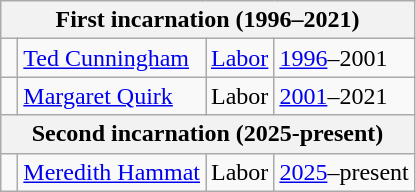<table class="wikitable">
<tr>
<th colspan="4">First incarnation (1996–2021)</th>
</tr>
<tr>
<td> </td>
<td><a href='#'>Ted Cunningham</a></td>
<td><a href='#'>Labor</a></td>
<td><a href='#'>1996</a>–2001</td>
</tr>
<tr>
<td> </td>
<td><a href='#'>Margaret Quirk</a></td>
<td>Labor</td>
<td><a href='#'>2001</a>–2021</td>
</tr>
<tr>
<th colspan="4">Second incarnation (2025-present)</th>
</tr>
<tr>
<td> </td>
<td><a href='#'>Meredith Hammat</a></td>
<td>Labor</td>
<td><a href='#'>2025</a>–present</td>
</tr>
</table>
